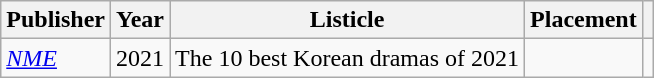<table class="wikitable plainrowheaders">
<tr>
<th scope="col">Publisher</th>
<th scope="col">Year</th>
<th scope="col">Listicle</th>
<th scope="col">Placement</th>
<th scope="col"></th>
</tr>
<tr>
<td><em><a href='#'>NME</a></em></td>
<td rowspan="2">2021</td>
<td>The 10 best Korean dramas of 2021</td>
<td></td>
<td style="text-align:center;"></td>
</tr>
</table>
